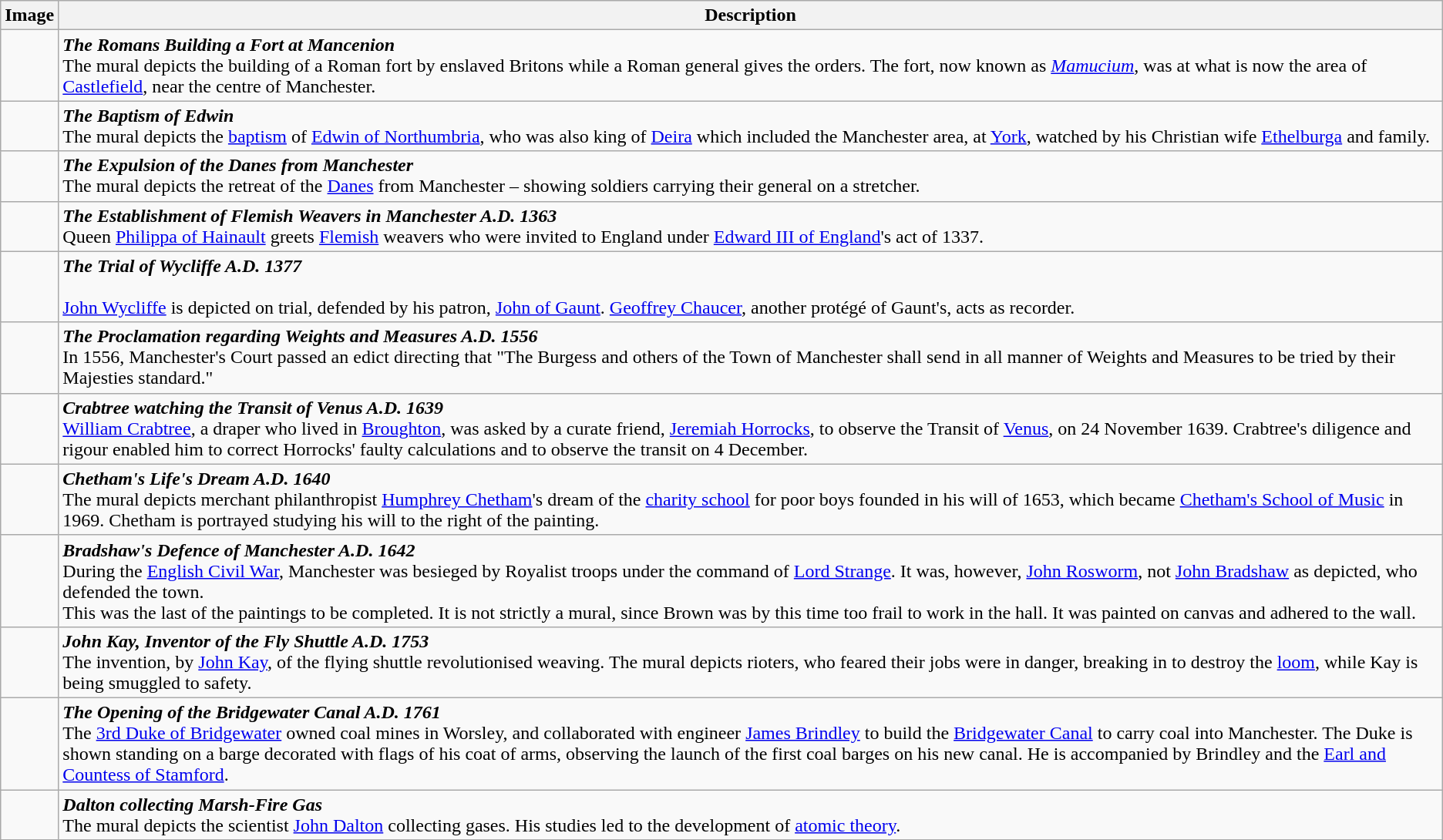<table class="wikitable">
<tr>
<th>Image</th>
<th>Description</th>
</tr>
<tr valign="top">
<td></td>
<td><strong><em>The Romans Building a Fort at Mancenion</em></strong> <br>The mural depicts the building of a Roman fort by enslaved Britons while a Roman general gives the orders. The fort, now known as <em><a href='#'>Mamucium</a></em>, was at what is now the area of <a href='#'>Castlefield</a>, near the centre of Manchester.</td>
</tr>
<tr valign="top">
<td></td>
<td><strong><em>The Baptism of Edwin</em></strong><br>The mural depicts the <a href='#'>baptism</a> of <a href='#'>Edwin of Northumbria</a>, who was also king of <a href='#'>Deira</a> which included the Manchester area, at <a href='#'>York</a>, watched by his Christian wife <a href='#'>Ethelburga</a> and family.</td>
</tr>
<tr valign="top">
<td></td>
<td><strong><em>The Expulsion of the Danes from Manchester</em></strong><br>The mural depicts the retreat of the <a href='#'>Danes</a> from Manchester – showing soldiers carrying their general on a stretcher.</td>
</tr>
<tr valign="top">
<td></td>
<td><strong><em>The Establishment of Flemish Weavers in Manchester A.D. 1363</em></strong><br> Queen <a href='#'>Philippa of Hainault</a> greets <a href='#'>Flemish</a> weavers who were invited to England under <a href='#'>Edward III of England</a>'s act of 1337.</td>
</tr>
<tr valign="top">
<td></td>
<td><strong><em>The Trial of Wycliffe A.D. 1377</em></strong><br><br><a href='#'>John Wycliffe</a> is depicted on trial, defended by his patron, <a href='#'>John of Gaunt</a>. <a href='#'>Geoffrey Chaucer</a>, another protégé of Gaunt's, acts as recorder.</td>
</tr>
<tr valign="top">
<td></td>
<td><strong><em>The Proclamation regarding Weights and Measures A.D. 1556</em></strong><br>In 1556, Manchester's Court passed an edict directing that "The Burgess and others of the Town of Manchester shall send in all manner of Weights and Measures to be tried by their Majesties standard."</td>
</tr>
<tr valign="top">
<td></td>
<td><strong><em>Crabtree watching the Transit of Venus A.D. 1639</em></strong><br><a href='#'>William Crabtree</a>, a draper who lived in <a href='#'>Broughton</a>, was asked by a curate friend, <a href='#'>Jeremiah Horrocks</a>, to observe the Transit of <a href='#'>Venus</a>, on 24 November 1639. Crabtree's diligence and rigour enabled him to correct Horrocks' faulty calculations and to observe the transit on 4 December.</td>
</tr>
<tr valign="top">
<td></td>
<td><strong><em>Chetham's Life's Dream A.D. 1640</em></strong><br>The mural depicts merchant philanthropist <a href='#'>Humphrey Chetham</a>'s dream of the <a href='#'>charity school</a> for poor boys founded in his will of 1653, which became <a href='#'>Chetham's School of Music</a> in 1969. Chetham is portrayed studying his will to the right of the painting.</td>
</tr>
<tr valign="top">
<td></td>
<td><strong><em>Bradshaw's Defence of Manchester A.D. 1642</em></strong><br>During the <a href='#'>English Civil War</a>, Manchester was besieged by Royalist troops under the command of <a href='#'>Lord Strange</a>. It was, however, <a href='#'>John Rosworm</a>, not <a href='#'>John Bradshaw</a> as depicted, who defended the town.<br>This was the last of the paintings to be completed. It is not strictly a mural, since Brown was by this time too frail to work in the hall. It was painted on canvas and adhered to the wall.</td>
</tr>
<tr valign="top">
<td></td>
<td><strong><em>John Kay, Inventor of the Fly Shuttle A.D. 1753</em></strong><br>The invention, by <a href='#'>John Kay</a>, of the flying shuttle revolutionised weaving. The mural depicts rioters, who feared their jobs were in danger, breaking in to destroy the <a href='#'>loom</a>, while Kay is being smuggled to safety.</td>
</tr>
<tr valign="top">
<td></td>
<td><strong><em>The Opening of the Bridgewater Canal A.D. 1761</em></strong><br>The <a href='#'>3rd Duke of Bridgewater</a> owned coal mines in Worsley, and collaborated with engineer <a href='#'>James Brindley</a> to build the <a href='#'>Bridgewater Canal</a> to carry coal into Manchester. The Duke is shown standing on a barge decorated with flags of his coat of arms, observing the launch of the first coal barges on his new canal. He is accompanied by Brindley and the <a href='#'>Earl and Countess of Stamford</a>.</td>
</tr>
<tr valign="top">
<td></td>
<td><strong><em>Dalton collecting Marsh-Fire Gas</em></strong><br>The mural depicts the scientist <a href='#'>John Dalton</a> collecting gases. His studies led to the development of <a href='#'>atomic theory</a>.</td>
</tr>
</table>
